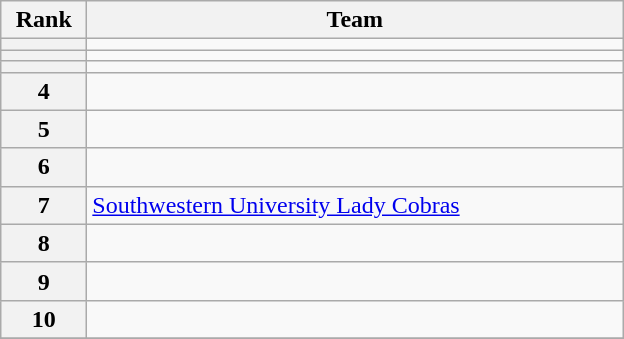<table class="wikitable" style="text-align: center;">
<tr>
<th width=50>Rank</th>
<th width=350>Team</th>
</tr>
<tr>
<th></th>
<td style="text-align:left;"></td>
</tr>
<tr>
<th></th>
<td style="text-align:left;"></td>
</tr>
<tr>
<th></th>
<td style="text-align:left;"></td>
</tr>
<tr>
<th>4</th>
<td style="text-align:left;"></td>
</tr>
<tr>
<th>5</th>
<td style="text-align:left;"></td>
</tr>
<tr>
<th>6</th>
<td style="text-align:left;"></td>
</tr>
<tr>
<th>7</th>
<td style="text-align:left;"> <a href='#'>Southwestern University Lady Cobras</a></td>
</tr>
<tr>
<th>8</th>
<td style="text-align:left;"></td>
</tr>
<tr>
<th>9</th>
<td style="text-align:left;"></td>
</tr>
<tr>
<th>10</th>
<td style="text-align:left;"></td>
</tr>
<tr>
</tr>
</table>
